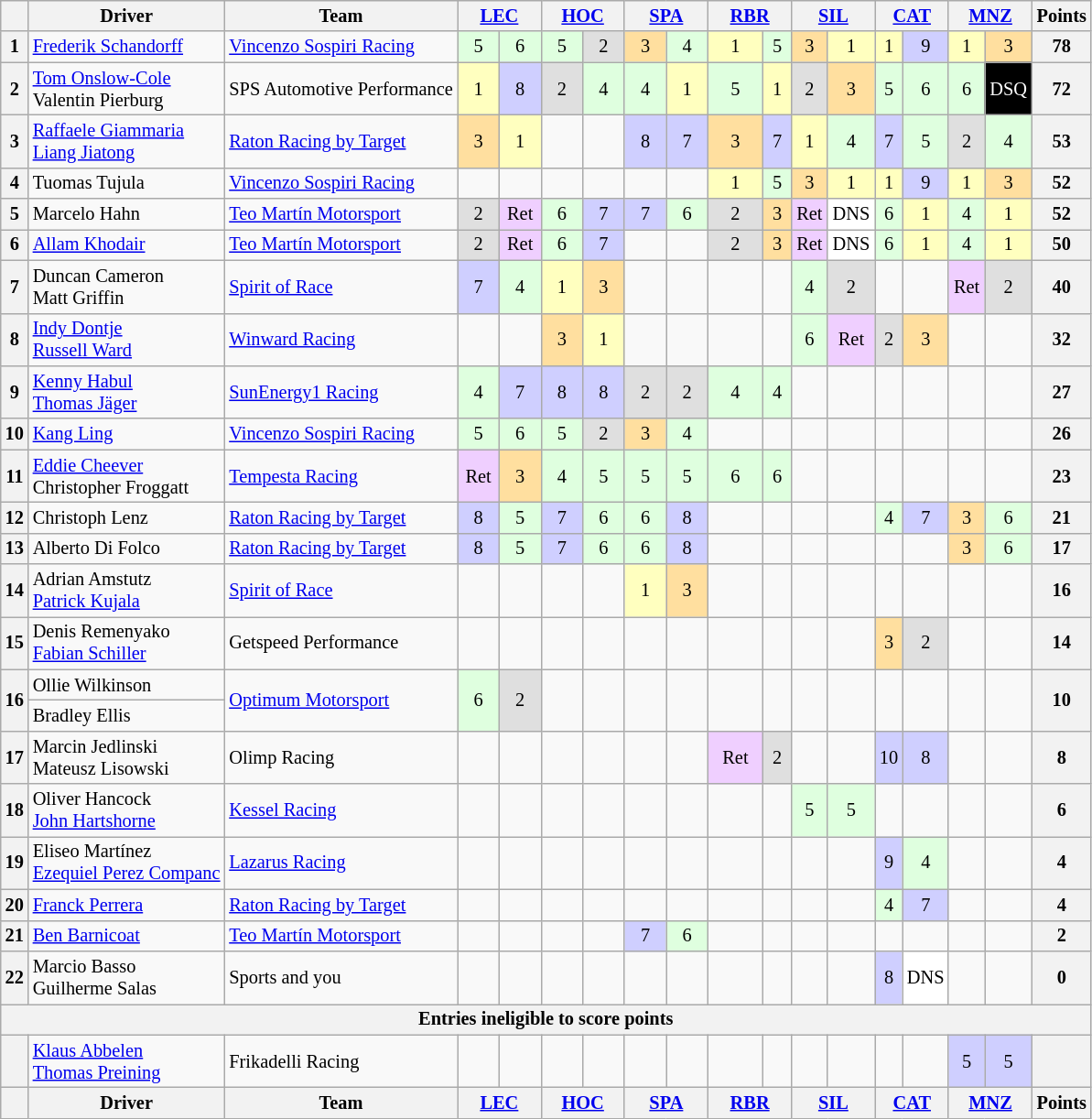<table class="wikitable" style="font-size:85%; text-align:center">
<tr>
<th valign="middle"></th>
<th valign="middle">Driver</th>
<th>Team</th>
<th colspan="2"><a href='#'>LEC</a><br></th>
<th colspan="2"><a href='#'>HOC</a><br></th>
<th colspan="2"><a href='#'>SPA</a><br></th>
<th colspan="2"><a href='#'>RBR</a><br></th>
<th colspan="2"><a href='#'>SIL</a><br></th>
<th colspan="2"><a href='#'>CAT</a><br></th>
<th colspan="2" style="width: 4em;"><a href='#'>MNZ</a><br></th>
<th valign="middle">Points</th>
</tr>
<tr>
<th>1</th>
<td align="left"> <a href='#'>Frederik Schandorff</a></td>
<td align="left"> <a href='#'>Vincenzo Sospiri Racing</a></td>
<td style="background:#dfffdf;">5</td>
<td style="background:#dfffdf;">6</td>
<td style="background:#dfffdf;">5</td>
<td style="background:#dfdfdf;">2</td>
<td style="background:#ffdf9f;">3</td>
<td style="background:#dfffdf;">4</td>
<td style="background:#ffffbf;">1</td>
<td style="background:#dfffdf;">5</td>
<td style="background:#ffdf9f;">3</td>
<td style="background:#ffffbf;">1</td>
<td style="background:#ffffbf;">1</td>
<td style="background:#cfcfff;">9</td>
<td style="background:#ffffbf;">1</td>
<td style="background:#ffdf9f;">3</td>
<th>78</th>
</tr>
<tr>
<th>2</th>
<td align="left"> <a href='#'>Tom Onslow-Cole</a><br> Valentin Pierburg</td>
<td align="left"> SPS Automotive Performance</td>
<td style="background:#ffffbf;">1</td>
<td style="background:#cfcfff;">8</td>
<td style="background:#dfdfdf;">2</td>
<td style="background:#dfffdf;">4</td>
<td style="background:#dfffdf;">4</td>
<td style="background:#ffffbf;">1</td>
<td style="background:#dfffdf;">5</td>
<td style="background:#ffffbf;">1</td>
<td style="background:#dfdfdf;">2</td>
<td style="background:#ffdf9f;">3</td>
<td style="background:#dfffdf;">5</td>
<td style="background:#dfffdf;">6</td>
<td style="background:#dfffdf;">6</td>
<td style="background-color:#000000; color:white">DSQ</td>
<th>72</th>
</tr>
<tr>
<th>3</th>
<td align="left"> <a href='#'>Raffaele Giammaria</a><br> <a href='#'>Liang Jiatong</a></td>
<td align="left"> <a href='#'>Raton Racing by Target</a></td>
<td style="background:#ffdf9f;">3</td>
<td style="background:#ffffbf;">1</td>
<td></td>
<td></td>
<td style="background:#cfcfff;">8</td>
<td style="background:#cfcfff;">7</td>
<td style="background:#ffdf9f;">3</td>
<td style="background:#cfcfff;">7</td>
<td style="background:#ffffbf;">1</td>
<td style="background:#dfffdf;">4</td>
<td style="background:#cfcfff;">7</td>
<td style="background:#dfffdf;">5</td>
<td style="background:#dfdfdf;">2</td>
<td style="background:#dfffdf;">4</td>
<th>53</th>
</tr>
<tr>
<th>4</th>
<td align=left> Tuomas Tujula</td>
<td align=left> <a href='#'>Vincenzo Sospiri Racing</a></td>
<td></td>
<td></td>
<td></td>
<td></td>
<td></td>
<td></td>
<td style="background:#ffffbf;">1</td>
<td style="background:#dfffdf;">5</td>
<td style="background:#ffdf9f;">3</td>
<td style="background:#ffffbf;">1</td>
<td style="background:#ffffbf;">1</td>
<td style="background:#cfcfff;">9</td>
<td style="background:#ffffbf;">1</td>
<td style="background:#ffdf9f;">3</td>
<th>52</th>
</tr>
<tr>
<th>5</th>
<td align=left> Marcelo Hahn</td>
<td align=left> <a href='#'>Teo Martín Motorsport</a></td>
<td style="background:#dfdfdf;">2</td>
<td style="background:#efcfff;">Ret</td>
<td style="background:#dfffdf;">6</td>
<td style="background:#cfcfff;">7</td>
<td style="background:#cfcfff;">7</td>
<td style="background:#dfffdf;">6</td>
<td style="background:#dfdfdf;">2</td>
<td style="background:#ffdf9f;">3</td>
<td style="background:#efcfff;">Ret</td>
<td style="background:#ffffff;">DNS</td>
<td style="background:#dfffdf;">6</td>
<td style="background:#ffffbf;">1</td>
<td style="background:#dfffdf;">4</td>
<td style="background:#ffffbf;">1</td>
<th>52</th>
</tr>
<tr>
<th>6</th>
<td align=left> <a href='#'>Allam Khodair</a></td>
<td align=left> <a href='#'>Teo Martín Motorsport</a></td>
<td style="background:#dfdfdf;">2</td>
<td style="background:#efcfff;">Ret</td>
<td style="background:#dfffdf;">6</td>
<td style="background:#cfcfff;">7</td>
<td></td>
<td></td>
<td style="background:#dfdfdf;">2</td>
<td style="background:#ffdf9f;">3</td>
<td style="background:#efcfff;">Ret</td>
<td style="background:#ffffff;">DNS</td>
<td style="background:#dfffdf;">6</td>
<td style="background:#ffffbf;">1</td>
<td style="background:#dfffdf;">4</td>
<td style="background:#ffffbf;">1</td>
<th>50</th>
</tr>
<tr>
<th>7</th>
<td align="left"> Duncan Cameron<br> Matt Griffin</td>
<td align="left"> <a href='#'>Spirit of Race</a></td>
<td style="background:#cfcfff;">7</td>
<td style="background:#dfffdf;">4</td>
<td style="background:#ffffbf;">1</td>
<td style="background:#ffdf9f;">3</td>
<td></td>
<td></td>
<td></td>
<td></td>
<td style="background:#dfffdf;">4</td>
<td style="background:#dfdfdf;">2</td>
<td></td>
<td></td>
<td style="background:#efcfff;">Ret</td>
<td style="background:#dfdfdf;">2</td>
<th>40</th>
</tr>
<tr>
<th>8</th>
<td align=left> <a href='#'>Indy Dontje</a><br> <a href='#'>Russell Ward</a></td>
<td align=left> <a href='#'>Winward Racing</a></td>
<td></td>
<td></td>
<td style="background:#ffdf9f;">3</td>
<td style="background:#ffffbf;">1</td>
<td></td>
<td></td>
<td></td>
<td></td>
<td style="background:#dfffdf;">6</td>
<td style="background:#efcfff;">Ret</td>
<td style="background:#dfdfdf;">2</td>
<td style="background:#ffdf9f;">3</td>
<td></td>
<td></td>
<th>32</th>
</tr>
<tr>
<th>9</th>
<td align="left"> <a href='#'>Kenny Habul</a><br> <a href='#'>Thomas Jäger</a></td>
<td align="left"> <a href='#'>SunEnergy1 Racing</a></td>
<td style="background:#dfffdf;">4</td>
<td style="background:#cfcfff;">7</td>
<td style="background:#cfcfff;">8</td>
<td style="background:#cfcfff;">8</td>
<td style="background:#dfdfdf;">2</td>
<td style="background:#dfdfdf;">2</td>
<td style="background:#dfffdf;">4</td>
<td style="background:#dfffdf;">4</td>
<td></td>
<td></td>
<td></td>
<td></td>
<td></td>
<td></td>
<th>27</th>
</tr>
<tr>
<th>10</th>
<td align="left"> <a href='#'>Kang Ling</a></td>
<td align="left"> <a href='#'>Vincenzo Sospiri Racing</a></td>
<td style="background:#dfffdf;">5</td>
<td style="background:#dfffdf;">6</td>
<td style="background:#dfffdf;">5</td>
<td style="background:#dfdfdf;">2</td>
<td style="background:#ffdf9f;">3</td>
<td style="background:#dfffdf;">4</td>
<td></td>
<td></td>
<td></td>
<td></td>
<td></td>
<td></td>
<td></td>
<td></td>
<th>26</th>
</tr>
<tr>
<th>11</th>
<td align="left"> <a href='#'>Eddie Cheever</a><br> Christopher Froggatt</td>
<td align="left"> <a href='#'>Tempesta Racing</a></td>
<td style="background:#efcfff;">Ret</td>
<td style="background:#ffdf9f;">3</td>
<td style="background:#dfffdf;">4</td>
<td style="background:#dfffdf;">5</td>
<td style="background:#dfffdf;">5</td>
<td style="background:#dfffdf;">5</td>
<td style="background:#dfffdf;">6</td>
<td style="background:#dfffdf;">6</td>
<td></td>
<td></td>
<td></td>
<td></td>
<td></td>
<td></td>
<th>23</th>
</tr>
<tr>
<th>12</th>
<td align=left> Christoph Lenz</td>
<td align=left> <a href='#'>Raton Racing by Target</a></td>
<td style="background:#cfcfff;">8</td>
<td style="background:#dfffdf;">5</td>
<td style="background:#cfcfff;">7</td>
<td style="background:#dfffdf;">6</td>
<td style="background:#dfffdf;">6</td>
<td style="background:#cfcfff;">8</td>
<td></td>
<td></td>
<td></td>
<td></td>
<td style="background:#dfffdf;">4</td>
<td style="background:#cfcfff;">7</td>
<td style="background:#ffdf9f;">3</td>
<td style="background:#dfffdf;">6</td>
<th>21</th>
</tr>
<tr>
<th>13</th>
<td align=left> Alberto Di Folco</td>
<td align=left> <a href='#'>Raton Racing by Target</a></td>
<td style="background:#cfcfff;">8</td>
<td style="background:#dfffdf;">5</td>
<td style="background:#cfcfff;">7</td>
<td style="background:#dfffdf;">6</td>
<td style="background:#dfffdf;">6</td>
<td style="background:#cfcfff;">8</td>
<td></td>
<td></td>
<td></td>
<td></td>
<td></td>
<td></td>
<td style="background:#ffdf9f;">3</td>
<td style="background:#dfffdf;">6</td>
<th>17</th>
</tr>
<tr>
<th>14</th>
<td align="left"> Adrian Amstutz<br> <a href='#'>Patrick Kujala</a></td>
<td align="left"> <a href='#'>Spirit of Race</a></td>
<td></td>
<td></td>
<td></td>
<td></td>
<td style="background:#ffffbf;">1</td>
<td style="background:#ffdf9f;">3</td>
<td></td>
<td></td>
<td></td>
<td></td>
<td></td>
<td></td>
<td></td>
<td></td>
<th>16</th>
</tr>
<tr>
<th>15</th>
<td align=left> Denis Remenyako<br> <a href='#'>Fabian Schiller</a></td>
<td align=left> Getspeed Performance</td>
<td></td>
<td></td>
<td></td>
<td></td>
<td></td>
<td></td>
<td></td>
<td></td>
<td></td>
<td></td>
<td style="background:#ffdf9f;">3</td>
<td style="background:#dfdfdf;">2</td>
<td></td>
<td></td>
<th>14</th>
</tr>
<tr>
<th rowspan="2">16</th>
<td align="left"> Ollie Wilkinson</td>
<td rowspan="2" align="left"> <a href='#'>Optimum Motorsport</a></td>
<td rowspan="2" style="background:#dfffdf;">6</td>
<td rowspan="2" style="background:#dfdfdf;">2</td>
<td rowspan="2"></td>
<td rowspan="2"></td>
<td rowspan="2"></td>
<td rowspan="2"></td>
<td rowspan="2"></td>
<td rowspan="2"></td>
<td rowspan="2"></td>
<td rowspan="2"></td>
<td rowspan="2"></td>
<td rowspan="2"></td>
<td rowspan="2"></td>
<td rowspan="2"></td>
<th rowspan="2">10</th>
</tr>
<tr>
<td align="left"> Bradley Ellis</td>
</tr>
<tr>
<th>17</th>
<td align="left"> Marcin Jedlinski<br> Mateusz Lisowski</td>
<td align="left"> Olimp Racing</td>
<td></td>
<td></td>
<td></td>
<td></td>
<td></td>
<td></td>
<td style="background:#efcfff;">Ret</td>
<td style="background:#dfdfdf;">2</td>
<td></td>
<td></td>
<td style="background:#cfcfff;">10</td>
<td style="background:#cfcfff;">8</td>
<td></td>
<td></td>
<th>8</th>
</tr>
<tr>
<th>18</th>
<td align="left"> Oliver Hancock<br> <a href='#'>John Hartshorne</a></td>
<td align="left"> <a href='#'>Kessel Racing</a></td>
<td></td>
<td></td>
<td></td>
<td></td>
<td></td>
<td></td>
<td></td>
<td></td>
<td style="background:#dfffdf;">5</td>
<td style="background:#dfffdf;">5</td>
<td></td>
<td></td>
<td></td>
<td></td>
<th>6</th>
</tr>
<tr>
<th>19</th>
<td align=left> Eliseo Martínez<br> <a href='#'>Ezequiel Perez Companc</a></td>
<td align=left> <a href='#'>Lazarus Racing</a></td>
<td></td>
<td></td>
<td></td>
<td></td>
<td></td>
<td></td>
<td></td>
<td></td>
<td></td>
<td></td>
<td style="background:#cfcfff;">9</td>
<td style="background:#dfffdf;">4</td>
<td></td>
<td></td>
<th>4</th>
</tr>
<tr>
<th>20</th>
<td align=left> <a href='#'>Franck Perrera</a></td>
<td align=left> <a href='#'>Raton Racing by Target</a></td>
<td></td>
<td></td>
<td></td>
<td></td>
<td></td>
<td></td>
<td></td>
<td></td>
<td></td>
<td></td>
<td style="background:#dfffdf;">4</td>
<td style="background:#cfcfff;">7</td>
<td></td>
<td></td>
<th>4</th>
</tr>
<tr>
<th>21</th>
<td align="left"> <a href='#'>Ben Barnicoat</a></td>
<td align="left"> <a href='#'>Teo Martín Motorsport</a></td>
<td></td>
<td></td>
<td></td>
<td></td>
<td style="background:#cfcfff;">7</td>
<td style="background:#dfffdf;">6</td>
<td></td>
<td></td>
<td></td>
<td></td>
<td></td>
<td></td>
<td></td>
<td></td>
<th>2</th>
</tr>
<tr>
<th>22</th>
<td align=left> Marcio Basso<br> Guilherme Salas</td>
<td align=left> Sports and you</td>
<td></td>
<td></td>
<td></td>
<td></td>
<td></td>
<td></td>
<td></td>
<td></td>
<td></td>
<td></td>
<td style="background:#cfcfff;">8</td>
<td style="background:#ffffff;">DNS</td>
<td></td>
<td></td>
<th>0</th>
</tr>
<tr>
<th colspan="18">Entries ineligible to score points</th>
</tr>
<tr>
<th></th>
<td align=left> <a href='#'>Klaus Abbelen</a><br> <a href='#'>Thomas Preining</a></td>
<td align=left> Frikadelli Racing</td>
<td></td>
<td></td>
<td></td>
<td></td>
<td></td>
<td></td>
<td></td>
<td></td>
<td></td>
<td></td>
<td></td>
<td></td>
<td style="background:#cfcfff;">5</td>
<td style="background:#cfcfff;">5</td>
<th></th>
</tr>
<tr>
<th valign="middle"></th>
<th valign="middle">Driver</th>
<th>Team</th>
<th colspan="2" style="width: 4em;"><a href='#'>LEC</a><br></th>
<th colspan="2" style="width: 4em;"><a href='#'>HOC</a><br></th>
<th colspan="2" style="width: 4em;"><a href='#'>   SPA</a><br></th>
<th colspan="2" style="width: 4em;"><a href='#'>RBR</a><br></th>
<th colspan="2" style="width: 4em;"><a href='#'>SIL</a><br></th>
<th colspan="2"><a href='#'>CAT</a><br></th>
<th colspan="2"><a href='#'>MNZ</a><br></th>
<th valign="middle">Points</th>
</tr>
</table>
